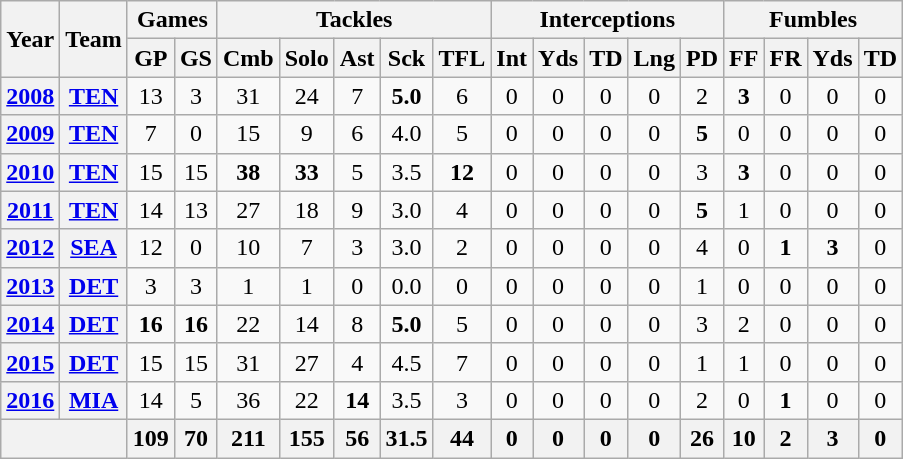<table class="wikitable" style="text-align:center">
<tr>
<th rowspan="2">Year</th>
<th rowspan="2">Team</th>
<th colspan="2">Games</th>
<th colspan="5">Tackles</th>
<th colspan="5">Interceptions</th>
<th colspan="4">Fumbles</th>
</tr>
<tr>
<th>GP</th>
<th>GS</th>
<th>Cmb</th>
<th>Solo</th>
<th>Ast</th>
<th>Sck</th>
<th>TFL</th>
<th>Int</th>
<th>Yds</th>
<th>TD</th>
<th>Lng</th>
<th>PD</th>
<th>FF</th>
<th>FR</th>
<th>Yds</th>
<th>TD</th>
</tr>
<tr>
<th><a href='#'>2008</a></th>
<th><a href='#'>TEN</a></th>
<td>13</td>
<td>3</td>
<td>31</td>
<td>24</td>
<td>7</td>
<td><strong>5.0</strong></td>
<td>6</td>
<td>0</td>
<td>0</td>
<td>0</td>
<td>0</td>
<td>2</td>
<td><strong>3</strong></td>
<td>0</td>
<td>0</td>
<td>0</td>
</tr>
<tr>
<th><a href='#'>2009</a></th>
<th><a href='#'>TEN</a></th>
<td>7</td>
<td>0</td>
<td>15</td>
<td>9</td>
<td>6</td>
<td>4.0</td>
<td>5</td>
<td>0</td>
<td>0</td>
<td>0</td>
<td>0</td>
<td><strong>5</strong></td>
<td>0</td>
<td>0</td>
<td>0</td>
<td>0</td>
</tr>
<tr>
<th><a href='#'>2010</a></th>
<th><a href='#'>TEN</a></th>
<td>15</td>
<td>15</td>
<td><strong>38</strong></td>
<td><strong>33</strong></td>
<td>5</td>
<td>3.5</td>
<td><strong>12</strong></td>
<td>0</td>
<td>0</td>
<td>0</td>
<td>0</td>
<td>3</td>
<td><strong>3</strong></td>
<td>0</td>
<td>0</td>
<td>0</td>
</tr>
<tr>
<th><a href='#'>2011</a></th>
<th><a href='#'>TEN</a></th>
<td>14</td>
<td>13</td>
<td>27</td>
<td>18</td>
<td>9</td>
<td>3.0</td>
<td>4</td>
<td>0</td>
<td>0</td>
<td>0</td>
<td>0</td>
<td><strong>5</strong></td>
<td>1</td>
<td>0</td>
<td>0</td>
<td>0</td>
</tr>
<tr>
<th><a href='#'>2012</a></th>
<th><a href='#'>SEA</a></th>
<td>12</td>
<td>0</td>
<td>10</td>
<td>7</td>
<td>3</td>
<td>3.0</td>
<td>2</td>
<td>0</td>
<td>0</td>
<td>0</td>
<td>0</td>
<td>4</td>
<td>0</td>
<td><strong>1</strong></td>
<td><strong>3</strong></td>
<td>0</td>
</tr>
<tr>
<th><a href='#'>2013</a></th>
<th><a href='#'>DET</a></th>
<td>3</td>
<td>3</td>
<td>1</td>
<td>1</td>
<td>0</td>
<td>0.0</td>
<td>0</td>
<td>0</td>
<td>0</td>
<td>0</td>
<td>0</td>
<td>1</td>
<td>0</td>
<td>0</td>
<td>0</td>
<td>0</td>
</tr>
<tr>
<th><a href='#'>2014</a></th>
<th><a href='#'>DET</a></th>
<td><strong>16</strong></td>
<td><strong>16</strong></td>
<td>22</td>
<td>14</td>
<td>8</td>
<td><strong>5.0</strong></td>
<td>5</td>
<td>0</td>
<td>0</td>
<td>0</td>
<td>0</td>
<td>3</td>
<td>2</td>
<td>0</td>
<td>0</td>
<td>0</td>
</tr>
<tr>
<th><a href='#'>2015</a></th>
<th><a href='#'>DET</a></th>
<td>15</td>
<td>15</td>
<td>31</td>
<td>27</td>
<td>4</td>
<td>4.5</td>
<td>7</td>
<td>0</td>
<td>0</td>
<td>0</td>
<td>0</td>
<td>1</td>
<td>1</td>
<td>0</td>
<td>0</td>
<td>0</td>
</tr>
<tr>
<th><a href='#'>2016</a></th>
<th><a href='#'>MIA</a></th>
<td>14</td>
<td>5</td>
<td>36</td>
<td>22</td>
<td><strong>14</strong></td>
<td>3.5</td>
<td>3</td>
<td>0</td>
<td>0</td>
<td>0</td>
<td>0</td>
<td>2</td>
<td>0</td>
<td><strong>1</strong></td>
<td>0</td>
<td>0</td>
</tr>
<tr>
<th colspan="2"></th>
<th>109</th>
<th>70</th>
<th>211</th>
<th>155</th>
<th>56</th>
<th>31.5</th>
<th>44</th>
<th>0</th>
<th>0</th>
<th>0</th>
<th>0</th>
<th>26</th>
<th>10</th>
<th>2</th>
<th>3</th>
<th>0</th>
</tr>
</table>
